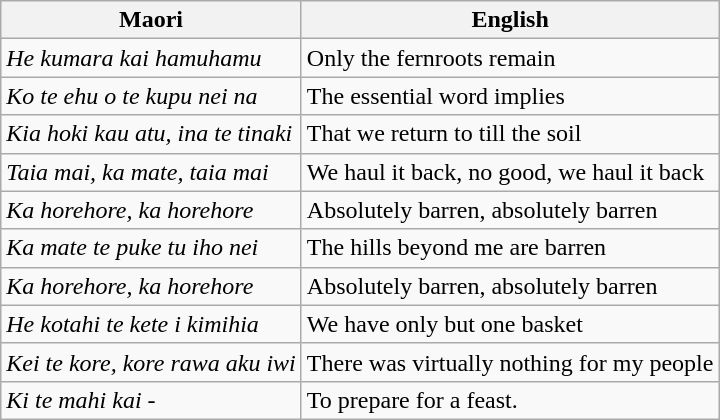<table class="wikitable">
<tr>
<th>Maori</th>
<th>English</th>
</tr>
<tr>
<td><em>He kumara kai hamuhamu</em></td>
<td>Only the fernroots remain</td>
</tr>
<tr>
<td><em>Ko te ehu o te kupu nei na</em></td>
<td>The essential word implies</td>
</tr>
<tr>
<td><em>Kia hoki kau atu, ina te tinaki</em></td>
<td>That we return to till the soil</td>
</tr>
<tr>
<td><em>Taia mai, ka mate, taia mai</em></td>
<td>We haul it back, no good, we haul it back</td>
</tr>
<tr>
<td><em>Ka horehore, ka horehore</em></td>
<td>Absolutely barren, absolutely barren</td>
</tr>
<tr>
<td><em>Ka mate te puke tu iho nei</em></td>
<td>The hills beyond me are barren</td>
</tr>
<tr>
<td><em>Ka horehore, ka horehore</em></td>
<td>Absolutely barren, absolutely barren</td>
</tr>
<tr>
<td><em>He kotahi te kete i kimihia</em></td>
<td>We have only but one basket</td>
</tr>
<tr>
<td><em>Kei te kore, kore rawa aku iwi</em></td>
<td>There was virtually nothing for my people</td>
</tr>
<tr>
<td><em>Ki te mahi kai -</em></td>
<td>To prepare for a feast.</td>
</tr>
</table>
